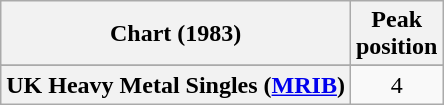<table class="wikitable plainrowheaders" style="text-align:center">
<tr>
<th>Chart (1983)</th>
<th>Peak<br>position</th>
</tr>
<tr>
</tr>
<tr>
</tr>
<tr>
<th scope="row">UK Heavy Metal Singles (<a href='#'>MRIB</a>)</th>
<td>4</td>
</tr>
</table>
